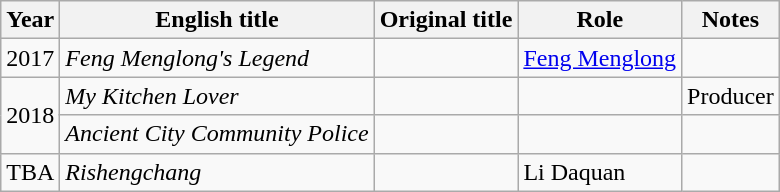<table class="wikitable sortable">
<tr>
<th>Year</th>
<th>English title</th>
<th>Original title</th>
<th>Role</th>
<th class="unsortable">Notes</th>
</tr>
<tr>
<td>2017</td>
<td><em>Feng Menglong's Legend</em></td>
<td></td>
<td><a href='#'>Feng Menglong</a></td>
<td></td>
</tr>
<tr>
<td rowspan=2>2018</td>
<td><em>My Kitchen Lover</em></td>
<td></td>
<td></td>
<td>Producer</td>
</tr>
<tr>
<td><em>Ancient City Community Police</em></td>
<td></td>
<td></td>
<td></td>
</tr>
<tr>
<td>TBA</td>
<td><em>Rishengchang</em></td>
<td></td>
<td>Li Daquan</td>
<td></td>
</tr>
</table>
